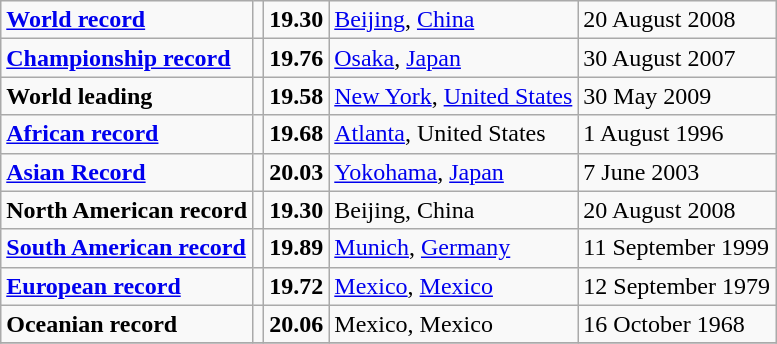<table class="wikitable">
<tr>
<td><strong><a href='#'>World record</a></strong></td>
<td></td>
<td><strong>19.30</strong></td>
<td><a href='#'>Beijing</a>, <a href='#'>China</a></td>
<td>20 August 2008</td>
</tr>
<tr>
<td><strong><a href='#'>Championship record</a></strong></td>
<td></td>
<td><strong>19.76</strong></td>
<td><a href='#'>Osaka</a>, <a href='#'>Japan</a></td>
<td>30 August 2007</td>
</tr>
<tr>
<td><strong>World leading</strong></td>
<td></td>
<td><strong>19.58</strong></td>
<td><a href='#'>New York</a>, <a href='#'>United States</a></td>
<td>30 May 2009</td>
</tr>
<tr>
<td><strong><a href='#'>African record</a></strong></td>
<td></td>
<td><strong>19.68</strong></td>
<td><a href='#'>Atlanta</a>, United States</td>
<td>1 August 1996</td>
</tr>
<tr>
<td><strong><a href='#'>Asian Record</a></strong></td>
<td></td>
<td><strong>20.03</strong></td>
<td><a href='#'>Yokohama</a>, <a href='#'>Japan</a></td>
<td>7 June 2003</td>
</tr>
<tr>
<td><strong>North American record</strong></td>
<td></td>
<td><strong>19.30</strong></td>
<td>Beijing, China</td>
<td>20 August 2008</td>
</tr>
<tr>
<td><strong><a href='#'>South American record</a></strong></td>
<td></td>
<td><strong>19.89</strong></td>
<td><a href='#'>Munich</a>, <a href='#'>Germany</a></td>
<td>11 September 1999</td>
</tr>
<tr>
<td><strong><a href='#'>European record</a></strong></td>
<td></td>
<td><strong>19.72</strong></td>
<td><a href='#'>Mexico</a>, <a href='#'>Mexico</a></td>
<td>12 September 1979</td>
</tr>
<tr>
<td><strong>Oceanian record</strong></td>
<td></td>
<td><strong>20.06</strong></td>
<td>Mexico, Mexico</td>
<td>16 October 1968</td>
</tr>
<tr>
</tr>
</table>
